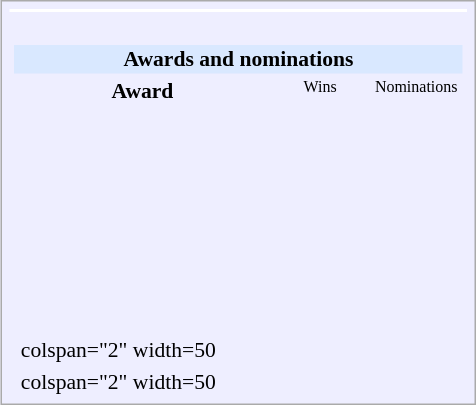<table class="infobox" style="width:22em; text-align:left; font-size:90%; vertical-align:middle; background:#eef;">
<tr style="background:white;">
<td colspan="3" style="text-align:center;"></td>
</tr>
<tr>
<td colspan="3"><br><table class="collapsible collapsed" style="width:100%;">
<tr>
<th colspan="3" style="background:#d9e8ff; text-align:center;">Awards and nominations</th>
</tr>
<tr style="background-color#d9e8ff; text-align:center;">
<th style="vertical-align: middle;">Award</th>
<td style="background#cceecc; font-size:8pt;" width="60px">Wins</td>
<td style="background#eecccc; font-size:8pt;" width="60px">Nominations</td>
</tr>
<tr>
<td align=center><br></td>
<td></td>
<td></td>
</tr>
<tr>
<td align=center><br></td>
<td></td>
<td></td>
</tr>
<tr>
<td align=center><br></td>
<td></td>
<td></td>
</tr>
<tr>
<td align=center><br></td>
<td></td>
<td></td>
</tr>
<tr>
<td align=center><br></td>
<td></td>
<td></td>
</tr>
<tr>
<td align=center><br></td>
<td></td>
<td></td>
</tr>
<tr>
<td align=center><br></td>
<td></td>
<td></td>
</tr>
<tr>
</tr>
</table>
</td>
</tr>
<tr style="background-color#d9e8ff">
<td></td>
<td>colspan="2" width=50 </td>
</tr>
<tr>
<td></td>
<td>colspan="2" width=50 </td>
</tr>
</table>
